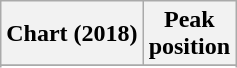<table class="wikitable plainrowheaders" style="text-align:center">
<tr>
<th scope="col">Chart (2018)</th>
<th scope="col">Peak<br>position</th>
</tr>
<tr>
</tr>
<tr>
</tr>
</table>
